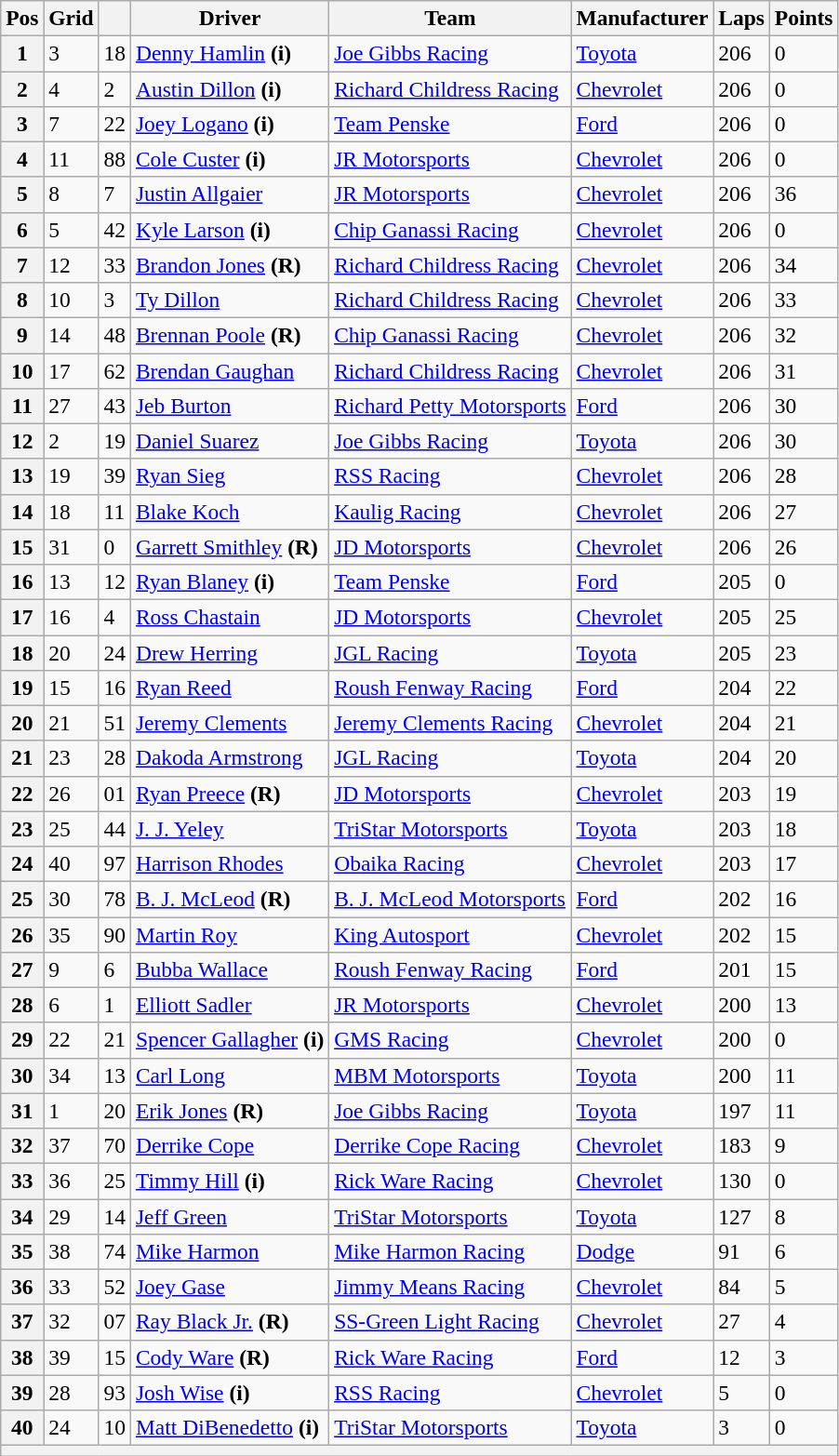<table class="wikitable" style="font-size:98%">
<tr>
<th>Pos</th>
<th>Grid</th>
<th></th>
<th>Driver</th>
<th>Team</th>
<th>Manufacturer</th>
<th>Laps</th>
<th>Points</th>
</tr>
<tr>
<th>1</th>
<td>3</td>
<td>18</td>
<td><a href='#'>Denny Hamlin</a> <strong>(i)</strong></td>
<td><a href='#'>Joe Gibbs Racing</a></td>
<td><a href='#'>Toyota</a></td>
<td>206</td>
<td>0</td>
</tr>
<tr>
<th>2</th>
<td>4</td>
<td>2</td>
<td><a href='#'>Austin Dillon</a> <strong>(i)</strong></td>
<td><a href='#'>Richard Childress Racing</a></td>
<td><a href='#'>Chevrolet</a></td>
<td>206</td>
<td>0</td>
</tr>
<tr>
<th>3</th>
<td>7</td>
<td>22</td>
<td><a href='#'>Joey Logano</a> <strong>(i)</strong></td>
<td><a href='#'>Team Penske</a></td>
<td><a href='#'>Ford</a></td>
<td>206</td>
<td>0</td>
</tr>
<tr>
<th>4</th>
<td>11</td>
<td>88</td>
<td><a href='#'>Cole Custer</a> <strong>(i)</strong></td>
<td><a href='#'>JR Motorsports</a></td>
<td><a href='#'>Chevrolet</a></td>
<td>206</td>
<td>0</td>
</tr>
<tr>
<th>5</th>
<td>8</td>
<td>7</td>
<td><a href='#'>Justin Allgaier</a></td>
<td><a href='#'>JR Motorsports</a></td>
<td><a href='#'>Chevrolet</a></td>
<td>206</td>
<td>36</td>
</tr>
<tr>
<th>6</th>
<td>5</td>
<td>42</td>
<td><a href='#'>Kyle Larson</a> <strong>(i)</strong></td>
<td><a href='#'>Chip Ganassi Racing</a></td>
<td><a href='#'>Chevrolet</a></td>
<td>206</td>
<td>0</td>
</tr>
<tr>
<th>7</th>
<td>12</td>
<td>33</td>
<td><a href='#'>Brandon Jones</a> <strong>(R)</strong></td>
<td><a href='#'>Richard Childress Racing</a></td>
<td><a href='#'>Chevrolet</a></td>
<td>206</td>
<td>34</td>
</tr>
<tr>
<th>8</th>
<td>10</td>
<td>3</td>
<td><a href='#'>Ty Dillon</a></td>
<td><a href='#'>Richard Childress Racing</a></td>
<td><a href='#'>Chevrolet</a></td>
<td>206</td>
<td>33</td>
</tr>
<tr>
<th>9</th>
<td>14</td>
<td>48</td>
<td><a href='#'>Brennan Poole</a> <strong>(R)</strong></td>
<td><a href='#'>Chip Ganassi Racing</a></td>
<td><a href='#'>Chevrolet</a></td>
<td>206</td>
<td>32</td>
</tr>
<tr>
<th>10</th>
<td>17</td>
<td>62</td>
<td><a href='#'>Brendan Gaughan</a></td>
<td><a href='#'>Richard Childress Racing</a></td>
<td><a href='#'>Chevrolet</a></td>
<td>206</td>
<td>31</td>
</tr>
<tr>
<th>11</th>
<td>27</td>
<td>43</td>
<td><a href='#'>Jeb Burton</a></td>
<td><a href='#'>Richard Petty Motorsports</a></td>
<td><a href='#'>Ford</a></td>
<td>206</td>
<td>30</td>
</tr>
<tr>
<th>12</th>
<td>2</td>
<td>19</td>
<td><a href='#'>Daniel Suarez</a></td>
<td><a href='#'>Joe Gibbs Racing</a></td>
<td><a href='#'>Toyota</a></td>
<td>206</td>
<td>30</td>
</tr>
<tr>
<th>13</th>
<td>19</td>
<td>39</td>
<td><a href='#'>Ryan Sieg</a></td>
<td><a href='#'>RSS Racing</a></td>
<td><a href='#'>Chevrolet</a></td>
<td>206</td>
<td>28</td>
</tr>
<tr>
<th>14</th>
<td>18</td>
<td>11</td>
<td><a href='#'>Blake Koch</a></td>
<td><a href='#'>Kaulig Racing</a></td>
<td><a href='#'>Chevrolet</a></td>
<td>206</td>
<td>27</td>
</tr>
<tr>
<th>15</th>
<td>31</td>
<td>0</td>
<td><a href='#'>Garrett Smithley</a> <strong>(R)</strong></td>
<td><a href='#'>JD Motorsports</a></td>
<td><a href='#'>Chevrolet</a></td>
<td>206</td>
<td>26</td>
</tr>
<tr>
<th>16</th>
<td>13</td>
<td>12</td>
<td><a href='#'>Ryan Blaney</a> <strong>(i)</strong></td>
<td><a href='#'>Team Penske</a></td>
<td><a href='#'>Ford</a></td>
<td>205</td>
<td>0</td>
</tr>
<tr>
<th>17</th>
<td>16</td>
<td>4</td>
<td><a href='#'>Ross Chastain</a></td>
<td><a href='#'>JD Motorsports</a></td>
<td><a href='#'>Chevrolet</a></td>
<td>205</td>
<td>25</td>
</tr>
<tr>
<th>18</th>
<td>20</td>
<td>24</td>
<td><a href='#'>Drew Herring</a></td>
<td><a href='#'>JGL Racing</a></td>
<td><a href='#'>Toyota</a></td>
<td>205</td>
<td>23</td>
</tr>
<tr>
<th>19</th>
<td>15</td>
<td>16</td>
<td><a href='#'>Ryan Reed</a></td>
<td><a href='#'>Roush Fenway Racing</a></td>
<td><a href='#'>Ford</a></td>
<td>204</td>
<td>22</td>
</tr>
<tr>
<th>20</th>
<td>21</td>
<td>51</td>
<td><a href='#'>Jeremy Clements</a></td>
<td><a href='#'>Jeremy Clements Racing</a></td>
<td><a href='#'>Chevrolet</a></td>
<td>204</td>
<td>21</td>
</tr>
<tr>
<th>21</th>
<td>23</td>
<td>28</td>
<td><a href='#'>Dakoda Armstrong</a></td>
<td><a href='#'>JGL Racing</a></td>
<td><a href='#'>Toyota</a></td>
<td>204</td>
<td>20</td>
</tr>
<tr>
<th>22</th>
<td>26</td>
<td>01</td>
<td><a href='#'>Ryan Preece</a> <strong>(R)</strong></td>
<td><a href='#'>JD Motorsports</a></td>
<td><a href='#'>Chevrolet</a></td>
<td>203</td>
<td>19</td>
</tr>
<tr>
<th>23</th>
<td>25</td>
<td>44</td>
<td><a href='#'>J. J. Yeley</a></td>
<td><a href='#'>TriStar Motorsports</a></td>
<td><a href='#'>Toyota</a></td>
<td>203</td>
<td>18</td>
</tr>
<tr>
<th>24</th>
<td>40</td>
<td>97</td>
<td><a href='#'>Harrison Rhodes</a></td>
<td><a href='#'>Obaika Racing</a></td>
<td><a href='#'>Chevrolet</a></td>
<td>203</td>
<td>17</td>
</tr>
<tr>
<th>25</th>
<td>30</td>
<td>78</td>
<td><a href='#'>B. J. McLeod</a> <strong>(R)</strong></td>
<td><a href='#'>B. J. McLeod Motorsports</a></td>
<td><a href='#'>Ford</a></td>
<td>202</td>
<td>16</td>
</tr>
<tr>
<th>26</th>
<td>35</td>
<td>90</td>
<td><a href='#'>Martin Roy</a></td>
<td><a href='#'>King Autosport</a></td>
<td><a href='#'>Chevrolet</a></td>
<td>202</td>
<td>15</td>
</tr>
<tr>
<th>27</th>
<td>9</td>
<td>6</td>
<td><a href='#'>Bubba Wallace</a></td>
<td><a href='#'>Roush Fenway Racing</a></td>
<td><a href='#'>Ford</a></td>
<td>201</td>
<td>15</td>
</tr>
<tr>
<th>28</th>
<td>6</td>
<td>1</td>
<td><a href='#'>Elliott Sadler</a></td>
<td><a href='#'>JR Motorsports</a></td>
<td><a href='#'>Chevrolet</a></td>
<td>200</td>
<td>13</td>
</tr>
<tr>
<th>29</th>
<td>22</td>
<td>21</td>
<td><a href='#'>Spencer Gallagher</a> <strong>(i)</strong></td>
<td><a href='#'>GMS Racing</a></td>
<td><a href='#'>Chevrolet</a></td>
<td>200</td>
<td>0</td>
</tr>
<tr>
<th>30</th>
<td>34</td>
<td>13</td>
<td><a href='#'>Carl Long</a></td>
<td><a href='#'>MBM Motorsports</a></td>
<td><a href='#'>Toyota</a></td>
<td>200</td>
<td>11</td>
</tr>
<tr>
<th>31</th>
<td>1</td>
<td>20</td>
<td><a href='#'>Erik Jones</a> <strong>(R)</strong></td>
<td><a href='#'>Joe Gibbs Racing</a></td>
<td><a href='#'>Toyota</a></td>
<td>197</td>
<td>11</td>
</tr>
<tr>
<th>32</th>
<td>37</td>
<td>70</td>
<td><a href='#'>Derrike Cope</a></td>
<td><a href='#'>Derrike Cope Racing</a></td>
<td><a href='#'>Chevrolet</a></td>
<td>183</td>
<td>9</td>
</tr>
<tr>
<th>33</th>
<td>36</td>
<td>25</td>
<td><a href='#'>Timmy Hill</a> <strong>(i)</strong></td>
<td><a href='#'>Rick Ware Racing</a></td>
<td><a href='#'>Chevrolet</a></td>
<td>130</td>
<td>0</td>
</tr>
<tr>
<th>34</th>
<td>29</td>
<td>14</td>
<td><a href='#'>Jeff Green</a></td>
<td><a href='#'>TriStar Motorsports</a></td>
<td><a href='#'>Toyota</a></td>
<td>127</td>
<td>8</td>
</tr>
<tr>
<th>35</th>
<td>38</td>
<td>74</td>
<td><a href='#'>Mike Harmon</a></td>
<td><a href='#'>Mike Harmon Racing</a></td>
<td><a href='#'>Dodge</a></td>
<td>91</td>
<td>6</td>
</tr>
<tr>
<th>36</th>
<td>33</td>
<td>52</td>
<td><a href='#'>Joey Gase</a></td>
<td><a href='#'>Jimmy Means Racing</a></td>
<td><a href='#'>Chevrolet</a></td>
<td>84</td>
<td>5</td>
</tr>
<tr>
<th>37</th>
<td>32</td>
<td>07</td>
<td><a href='#'>Ray Black Jr.</a> <strong>(R)</strong></td>
<td><a href='#'>SS-Green Light Racing</a></td>
<td><a href='#'>Chevrolet</a></td>
<td>27</td>
<td>4</td>
</tr>
<tr>
<th>38</th>
<td>39</td>
<td>15</td>
<td><a href='#'>Cody Ware</a> <strong>(R)</strong></td>
<td><a href='#'>Rick Ware Racing</a></td>
<td><a href='#'>Ford</a></td>
<td>12</td>
<td>3</td>
</tr>
<tr>
<th>39</th>
<td>28</td>
<td>93</td>
<td><a href='#'>Josh Wise</a> <strong>(i)</strong></td>
<td><a href='#'>RSS Racing</a></td>
<td><a href='#'>Chevrolet</a></td>
<td>5</td>
<td>0</td>
</tr>
<tr>
<th>40</th>
<td>24</td>
<td>10</td>
<td><a href='#'>Matt DiBenedetto</a> <strong>(i)</strong></td>
<td><a href='#'>TriStar Motorsports</a></td>
<td><a href='#'>Toyota</a></td>
<td>3</td>
<td>0</td>
</tr>
<tr>
<th colspan="8"></th>
</tr>
</table>
